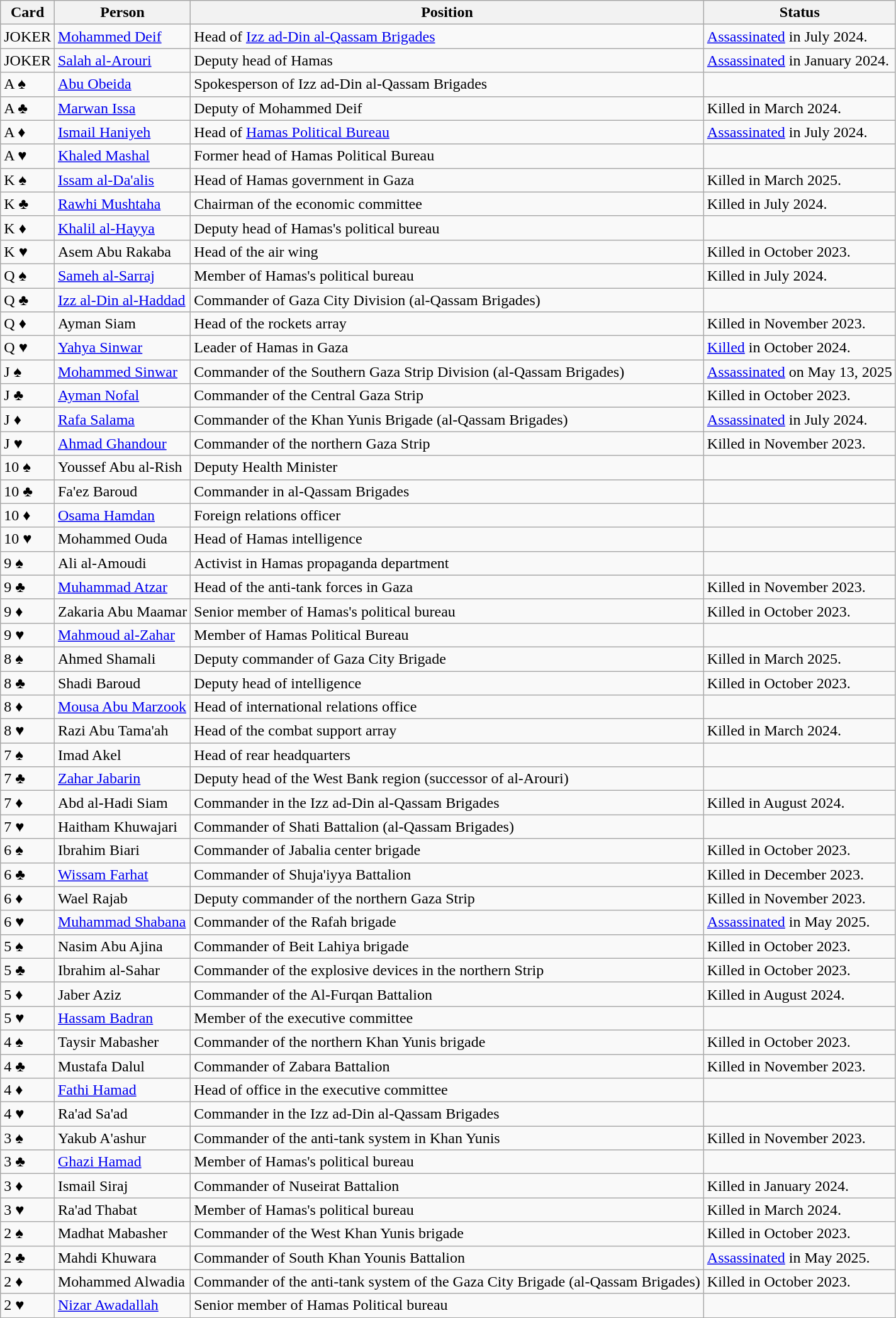<table class="wikitable sortable">
<tr>
<th>Card</th>
<th>Person</th>
<th>Position</th>
<th>Status</th>
</tr>
<tr>
<td>JOKER</td>
<td><a href='#'>Mohammed Deif</a></td>
<td>Head of <a href='#'>Izz ad-Din al-Qassam Brigades</a></td>
<td><a href='#'>Assassinated</a> in July 2024.</td>
</tr>
<tr>
<td>JOKER</td>
<td><a href='#'>Salah al-Arouri</a></td>
<td>Deputy head of Hamas</td>
<td><a href='#'>Assassinated</a> in January 2024.</td>
</tr>
<tr>
<td>A ♠</td>
<td><a href='#'>Abu Obeida</a></td>
<td>Spokesperson of Izz ad-Din al-Qassam Brigades</td>
<td></td>
</tr>
<tr>
<td>A ♣</td>
<td><a href='#'>Marwan Issa</a></td>
<td>Deputy of Mohammed Deif</td>
<td>Killed in March 2024.</td>
</tr>
<tr>
<td>A <span>♦</span></td>
<td><a href='#'>Ismail Haniyeh</a></td>
<td>Head of <a href='#'>Hamas Political Bureau</a></td>
<td><a href='#'>Assassinated</a> in July 2024.</td>
</tr>
<tr>
<td>A <span>♥</span></td>
<td><a href='#'>Khaled Mashal</a></td>
<td>Former head of Hamas Political Bureau</td>
<td></td>
</tr>
<tr>
<td>K ♠</td>
<td><a href='#'>Issam al-Da'alis</a></td>
<td>Head of Hamas government in Gaza</td>
<td>Killed in March 2025.</td>
</tr>
<tr>
<td>K ♣</td>
<td><a href='#'>Rawhi Mushtaha</a></td>
<td>Chairman of the economic committee</td>
<td>Killed in July 2024.</td>
</tr>
<tr>
<td>K <span>♦</span></td>
<td><a href='#'>Khalil al-Hayya</a></td>
<td>Deputy head of Hamas's political bureau</td>
<td></td>
</tr>
<tr>
<td>K <span>♥</span></td>
<td>Asem Abu Rakaba</td>
<td>Head of the air wing</td>
<td>Killed in October 2023.</td>
</tr>
<tr>
<td>Q ♠</td>
<td><a href='#'>Sameh al-Sarraj</a></td>
<td>Member of Hamas's political bureau</td>
<td>Killed in July 2024.</td>
</tr>
<tr>
<td>Q ♣</td>
<td><a href='#'>Izz al-Din al-Haddad</a></td>
<td>Commander of Gaza City Division (al-Qassam Brigades)</td>
<td></td>
</tr>
<tr>
<td>Q <span>♦</span></td>
<td>Ayman Siam</td>
<td>Head of the rockets array</td>
<td>Killed in November 2023.</td>
</tr>
<tr>
<td>Q <span>♥</span></td>
<td><a href='#'>Yahya Sinwar</a></td>
<td>Leader of Hamas in Gaza</td>
<td><a href='#'>Killed</a> in October 2024.</td>
</tr>
<tr>
<td>J ♠</td>
<td><a href='#'>Mohammed Sinwar</a></td>
<td>Commander of the Southern Gaza Strip Division (al-Qassam Brigades)</td>
<td><a href='#'>Assassinated</a> on May 13, 2025</td>
</tr>
<tr>
<td>J ♣</td>
<td><a href='#'>Ayman Nofal</a></td>
<td>Commander of the Central Gaza Strip</td>
<td>Killed in October 2023.</td>
</tr>
<tr>
<td>J <span>♦</span></td>
<td><a href='#'>Rafa Salama</a></td>
<td>Commander of the Khan Yunis Brigade (al-Qassam Brigades)</td>
<td><a href='#'>Assassinated</a> in July 2024.</td>
</tr>
<tr>
<td>J <span>♥</span></td>
<td><a href='#'>Ahmad Ghandour</a></td>
<td>Commander of the northern Gaza Strip</td>
<td>Killed in November 2023.</td>
</tr>
<tr>
<td>10 ♠</td>
<td>Youssef Abu al-Rish</td>
<td>Deputy Health Minister</td>
<td></td>
</tr>
<tr>
<td>10 ♣</td>
<td>Fa'ez Baroud</td>
<td>Commander in al-Qassam Brigades</td>
<td></td>
</tr>
<tr>
<td>10 <span>♦</span></td>
<td><a href='#'>Osama Hamdan</a></td>
<td>Foreign relations officer</td>
<td></td>
</tr>
<tr>
<td>10 <span>♥</span></td>
<td>Mohammed Ouda</td>
<td>Head of Hamas intelligence</td>
<td></td>
</tr>
<tr>
<td>9 ♠</td>
<td>Ali al-Amoudi</td>
<td>Activist in Hamas propaganda department</td>
<td></td>
</tr>
<tr>
<td>9 ♣</td>
<td><a href='#'>Muhammad Atzar</a></td>
<td>Head of the anti-tank forces in Gaza</td>
<td>Killed in November 2023.</td>
</tr>
<tr>
<td>9 <span>♦</span></td>
<td>Zakaria Abu Maamar</td>
<td>Senior member of Hamas's political bureau</td>
<td>Killed in October 2023.</td>
</tr>
<tr>
<td>9 <span>♥</span></td>
<td><a href='#'>Mahmoud al-Zahar</a></td>
<td>Member of Hamas Political Bureau</td>
<td></td>
</tr>
<tr>
<td>8 ♠</td>
<td>Ahmed Shamali</td>
<td>Deputy commander of Gaza City Brigade</td>
<td>Killed in March 2025.</td>
</tr>
<tr>
<td>8 ♣</td>
<td>Shadi Baroud</td>
<td>Deputy head of intelligence</td>
<td>Killed in October 2023.</td>
</tr>
<tr>
<td>8 <span>♦</span></td>
<td><a href='#'>Mousa Abu Marzook</a></td>
<td>Head of international relations office</td>
<td></td>
</tr>
<tr>
<td>8 <span>♥</span></td>
<td>Razi Abu Tama'ah</td>
<td>Head of the combat support array</td>
<td>Killed in March 2024.</td>
</tr>
<tr>
<td>7 ♠</td>
<td>Imad Akel</td>
<td>Head of rear headquarters</td>
<td></td>
</tr>
<tr>
<td>7 ♣</td>
<td><a href='#'>Zahar Jabarin</a></td>
<td>Deputy head of the West Bank region (successor of al-Arouri)</td>
<td></td>
</tr>
<tr>
<td>7 <span>♦</span></td>
<td>Abd al-Hadi Siam</td>
<td>Commander in the Izz ad-Din al-Qassam Brigades</td>
<td>Killed in August 2024.</td>
</tr>
<tr>
<td>7 <span>♥</span></td>
<td>Haitham Khuwajari</td>
<td>Commander of Shati Battalion (al-Qassam Brigades)</td>
<td></td>
</tr>
<tr>
<td>6 ♠</td>
<td>Ibrahim Biari</td>
<td>Commander of Jabalia center brigade</td>
<td>Killed in October 2023.</td>
</tr>
<tr>
<td>6 ♣</td>
<td><a href='#'>Wissam Farhat</a></td>
<td>Commander of Shuja'iyya Battalion</td>
<td>Killed in December 2023.</td>
</tr>
<tr>
<td>6 <span>♦</span></td>
<td>Wael Rajab</td>
<td>Deputy commander of the northern Gaza Strip</td>
<td>Killed in November 2023.</td>
</tr>
<tr>
<td>6 <span>♥</span></td>
<td><a href='#'>Muhammad Shabana</a></td>
<td>Commander of the Rafah brigade</td>
<td><a href='#'>Assassinated</a> in May 2025.</td>
</tr>
<tr>
<td>5 ♠</td>
<td>Nasim Abu Ajina</td>
<td>Commander of Beit Lahiya brigade</td>
<td>Killed in October 2023.</td>
</tr>
<tr>
<td>5 ♣</td>
<td>Ibrahim al-Sahar</td>
<td>Commander of the explosive devices in the northern Strip</td>
<td>Killed in October 2023.</td>
</tr>
<tr>
<td>5 <span>♦</span></td>
<td>Jaber Aziz</td>
<td>Commander of the Al-Furqan Battalion</td>
<td>Killed in August 2024.</td>
</tr>
<tr>
<td>5 <span>♥</span></td>
<td><a href='#'>Hassam Badran</a></td>
<td>Member of the executive committee</td>
<td></td>
</tr>
<tr>
<td>4 ♠</td>
<td>Taysir Mabasher</td>
<td>Commander of the northern Khan Yunis brigade</td>
<td>Killed in October 2023.</td>
</tr>
<tr>
<td>4 ♣</td>
<td>Mustafa Dalul</td>
<td>Commander of Zabara Battalion</td>
<td>Killed in November 2023.</td>
</tr>
<tr>
<td>4 <span>♦</span></td>
<td><a href='#'>Fathi Hamad</a></td>
<td>Head of office in the executive committee</td>
<td></td>
</tr>
<tr>
<td>4 <span>♥</span></td>
<td>Ra'ad Sa'ad</td>
<td>Commander in the Izz ad-Din al-Qassam Brigades</td>
<td></td>
</tr>
<tr>
<td>3 ♠</td>
<td>Yakub A'ashur</td>
<td>Commander of the anti-tank system in Khan Yunis</td>
<td>Killed in November 2023.</td>
</tr>
<tr>
<td>3 ♣</td>
<td><a href='#'>Ghazi Hamad</a></td>
<td>Member of Hamas's political bureau</td>
<td></td>
</tr>
<tr>
<td>3 <span>♦</span></td>
<td>Ismail Siraj</td>
<td>Commander of Nuseirat Battalion</td>
<td>Killed in January 2024.</td>
</tr>
<tr>
<td>3 <span>♥</span></td>
<td>Ra'ad Thabat</td>
<td>Member of Hamas's political bureau</td>
<td>Killed in March 2024.</td>
</tr>
<tr>
<td>2 ♠</td>
<td>Madhat Mabasher</td>
<td>Commander of the West Khan Yunis brigade</td>
<td>Killed in October 2023.</td>
</tr>
<tr>
<td>2 ♣</td>
<td>Mahdi Khuwara</td>
<td>Commander of South Khan Younis Battalion</td>
<td><a href='#'>Assassinated</a> in May 2025.</td>
</tr>
<tr>
<td>2 <span>♦</span></td>
<td>Mohammed Alwadia</td>
<td>Commander of the anti-tank system of the Gaza City Brigade (al-Qassam Brigades)</td>
<td>Killed in October 2023.</td>
</tr>
<tr>
<td>2 <span>♥</span></td>
<td><a href='#'>Nizar Awadallah</a></td>
<td>Senior member of Hamas Political bureau</td>
<td></td>
</tr>
</table>
